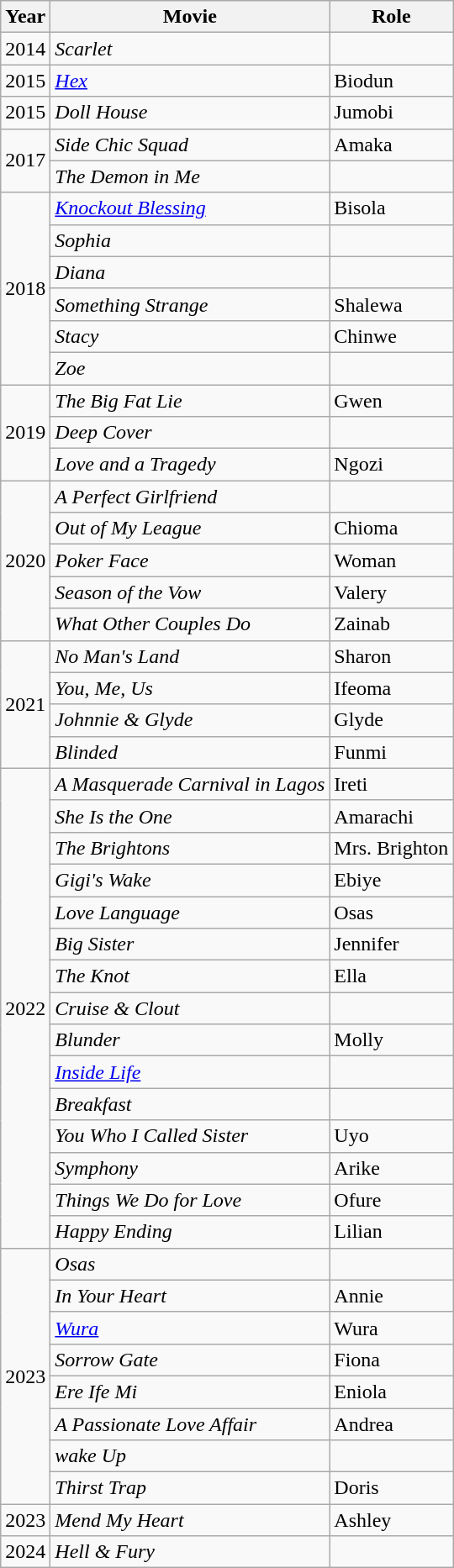<table class="wikitable">
<tr>
<th>Year</th>
<th>Movie</th>
<th>Role</th>
</tr>
<tr>
<td>2014</td>
<td><em>Scarlet</em></td>
<td></td>
</tr>
<tr>
<td>2015</td>
<td><a href='#'><em>Hex</em></a></td>
<td>Biodun</td>
</tr>
<tr>
<td>2015</td>
<td><em>Doll House</em></td>
<td>Jumobi</td>
</tr>
<tr>
<td rowspan="2">2017</td>
<td><em>Side Chic Squad</em></td>
<td>Amaka</td>
</tr>
<tr>
<td><em>The Demon in Me</em></td>
<td></td>
</tr>
<tr>
<td rowspan="6">2018</td>
<td><em><a href='#'>Knockout Blessing</a></em></td>
<td>Bisola</td>
</tr>
<tr>
<td><em>Sophia</em></td>
<td></td>
</tr>
<tr>
<td><em>Diana</em></td>
<td></td>
</tr>
<tr>
<td><em>Something Strange</em></td>
<td>Shalewa</td>
</tr>
<tr>
<td><em>Stacy</em></td>
<td>Chinwe</td>
</tr>
<tr>
<td><em>Zoe</em></td>
<td></td>
</tr>
<tr>
<td rowspan="3">2019</td>
<td><em>The Big Fat Lie</em></td>
<td>Gwen</td>
</tr>
<tr>
<td><em>Deep Cover</em></td>
<td></td>
</tr>
<tr>
<td><em>Love and a Tragedy</em></td>
<td>Ngozi</td>
</tr>
<tr>
<td rowspan="5">2020</td>
<td><em>A Perfect Girlfriend</em></td>
<td></td>
</tr>
<tr>
<td><em>Out of My League</em></td>
<td>Chioma</td>
</tr>
<tr>
<td><em>Poker Face</em></td>
<td>Woman</td>
</tr>
<tr>
<td><em>Season of the Vow</em></td>
<td>Valery</td>
</tr>
<tr>
<td><em>What Other Couples Do</em></td>
<td>Zainab</td>
</tr>
<tr>
<td rowspan="4">2021</td>
<td><em>No Man's Land</em></td>
<td>Sharon</td>
</tr>
<tr>
<td><em>You, Me, Us</em></td>
<td>Ifeoma</td>
</tr>
<tr>
<td><em>Johnnie & Glyde</em></td>
<td>Glyde</td>
</tr>
<tr>
<td><em>Blinded</em></td>
<td>Funmi</td>
</tr>
<tr>
<td rowspan="15">2022</td>
<td><em>A Masquerade Carnival in Lagos</em></td>
<td>Ireti</td>
</tr>
<tr>
<td><em>She Is the One</em></td>
<td>Amarachi</td>
</tr>
<tr>
<td><em>The Brightons</em></td>
<td>Mrs. Brighton</td>
</tr>
<tr>
<td><em>Gigi's Wake</em></td>
<td>Ebiye</td>
</tr>
<tr>
<td><em>Love Language</em></td>
<td>Osas</td>
</tr>
<tr>
<td><em>Big Sister</em></td>
<td>Jennifer</td>
</tr>
<tr>
<td><em>The Knot</em></td>
<td>Ella</td>
</tr>
<tr>
<td><em>Cruise & Clout</em></td>
<td></td>
</tr>
<tr>
<td><em>Blunder</em></td>
<td>Molly</td>
</tr>
<tr>
<td><em><a href='#'>Inside Life</a></em></td>
<td></td>
</tr>
<tr>
<td><em>Breakfast</em></td>
<td></td>
</tr>
<tr>
<td><em>You Who I Called Sister</em></td>
<td>Uyo</td>
</tr>
<tr>
<td><em>Symphony</em></td>
<td>Arike</td>
</tr>
<tr>
<td><em>Things We Do for Love</em></td>
<td>Ofure</td>
</tr>
<tr>
<td><em>Happy Ending</em></td>
<td>Lilian</td>
</tr>
<tr>
<td rowspan="8">2023</td>
<td><em>Osas</em></td>
<td></td>
</tr>
<tr>
<td><em>In Your Heart</em></td>
<td>Annie</td>
</tr>
<tr>
<td><em><a href='#'>Wura</a></em></td>
<td>Wura</td>
</tr>
<tr>
<td><em>Sorrow Gate</em></td>
<td>Fiona</td>
</tr>
<tr>
<td><em>Ere Ife Mi</em></td>
<td>Eniola</td>
</tr>
<tr>
<td><em>A Passionate Love Affair</em></td>
<td>Andrea</td>
</tr>
<tr>
<td><em>wake Up</em></td>
<td></td>
</tr>
<tr>
<td><em>Thirst Trap</em></td>
<td>Doris</td>
</tr>
<tr>
<td>2023</td>
<td><em>Mend My Heart</em> </td>
<td>Ashley</td>
</tr>
<tr>
<td>2024</td>
<td><em>Hell & Fury</em></td>
<td></td>
</tr>
</table>
